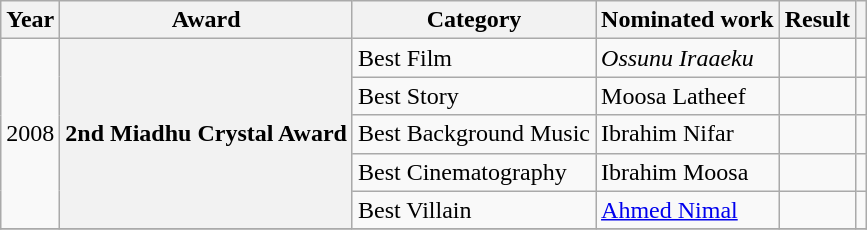<table class="wikitable plainrowheaders sortable">
<tr>
<th scope="col">Year</th>
<th scope="col">Award</th>
<th scope="col">Category</th>
<th scope="col">Nominated work</th>
<th scope="col">Result</th>
<th scope="col" class="unsortable"></th>
</tr>
<tr>
<td rowspan="5">2008</td>
<th scope="row" rowspan="5">2nd Miadhu Crystal Award</th>
<td>Best Film</td>
<td><em>Ossunu Iraaeku</em></td>
<td></td>
<td style="text-align:center;"></td>
</tr>
<tr>
<td>Best Story</td>
<td>Moosa Latheef</td>
<td></td>
<td style="text-align:center;"></td>
</tr>
<tr>
<td>Best Background Music</td>
<td>Ibrahim Nifar</td>
<td></td>
<td style="text-align:center;"></td>
</tr>
<tr>
<td>Best Cinematography</td>
<td>Ibrahim Moosa</td>
<td></td>
<td style="text-align:center;"></td>
</tr>
<tr>
<td>Best Villain</td>
<td><a href='#'>Ahmed Nimal</a></td>
<td></td>
<td style="text-align:center;"></td>
</tr>
<tr>
</tr>
</table>
